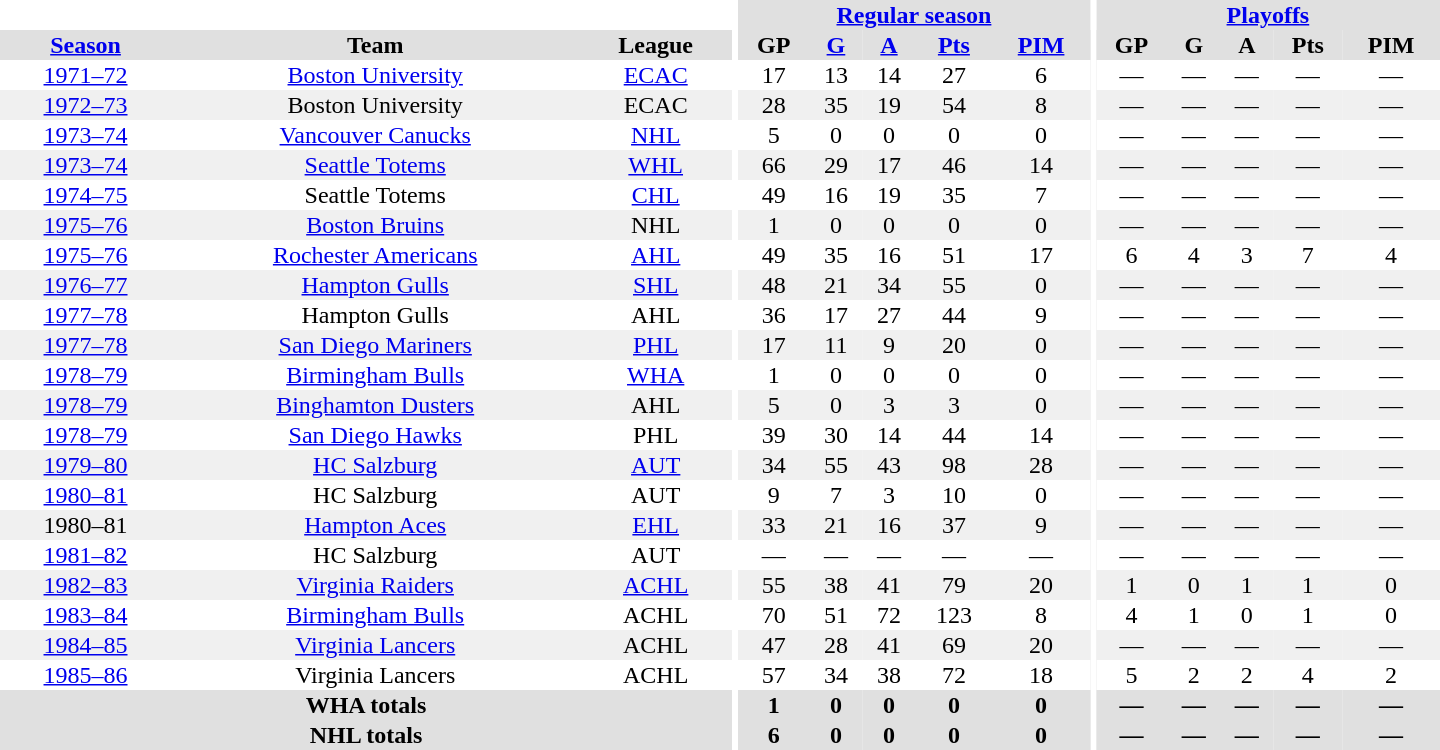<table border="0" cellpadding="1" cellspacing="0" style="text-align:center; width:60em">
<tr bgcolor="#e0e0e0">
<th colspan="3" bgcolor="#ffffff"></th>
<th rowspan="100" bgcolor="#ffffff"></th>
<th colspan="5"><a href='#'>Regular season</a></th>
<th rowspan="100" bgcolor="#ffffff"></th>
<th colspan="5"><a href='#'>Playoffs</a></th>
</tr>
<tr bgcolor="#e0e0e0">
<th><a href='#'>Season</a></th>
<th>Team</th>
<th>League</th>
<th>GP</th>
<th><a href='#'>G</a></th>
<th><a href='#'>A</a></th>
<th><a href='#'>Pts</a></th>
<th><a href='#'>PIM</a></th>
<th>GP</th>
<th>G</th>
<th>A</th>
<th>Pts</th>
<th>PIM</th>
</tr>
<tr>
<td><a href='#'>1971–72</a></td>
<td><a href='#'>Boston University</a></td>
<td><a href='#'>ECAC</a></td>
<td>17</td>
<td>13</td>
<td>14</td>
<td>27</td>
<td>6</td>
<td>—</td>
<td>—</td>
<td>—</td>
<td>—</td>
<td>—</td>
</tr>
<tr bgcolor="#f0f0f0">
<td><a href='#'>1972–73</a></td>
<td>Boston University</td>
<td>ECAC</td>
<td>28</td>
<td>35</td>
<td>19</td>
<td>54</td>
<td>8</td>
<td>—</td>
<td>—</td>
<td>—</td>
<td>—</td>
<td>—</td>
</tr>
<tr>
<td><a href='#'>1973–74</a></td>
<td><a href='#'>Vancouver Canucks</a></td>
<td><a href='#'>NHL</a></td>
<td>5</td>
<td>0</td>
<td>0</td>
<td>0</td>
<td>0</td>
<td>—</td>
<td>—</td>
<td>—</td>
<td>—</td>
<td>—</td>
</tr>
<tr bgcolor="#f0f0f0">
<td><a href='#'>1973–74</a></td>
<td><a href='#'>Seattle Totems</a></td>
<td><a href='#'>WHL</a></td>
<td>66</td>
<td>29</td>
<td>17</td>
<td>46</td>
<td>14</td>
<td>—</td>
<td>—</td>
<td>—</td>
<td>—</td>
<td>—</td>
</tr>
<tr>
<td><a href='#'>1974–75</a></td>
<td>Seattle Totems</td>
<td><a href='#'>CHL</a></td>
<td>49</td>
<td>16</td>
<td>19</td>
<td>35</td>
<td>7</td>
<td>—</td>
<td>—</td>
<td>—</td>
<td>—</td>
<td>—</td>
</tr>
<tr bgcolor="#f0f0f0">
<td><a href='#'>1975–76</a></td>
<td><a href='#'>Boston Bruins</a></td>
<td>NHL</td>
<td>1</td>
<td>0</td>
<td>0</td>
<td>0</td>
<td>0</td>
<td>—</td>
<td>—</td>
<td>—</td>
<td>—</td>
<td>—</td>
</tr>
<tr>
<td><a href='#'>1975–76</a></td>
<td><a href='#'>Rochester Americans</a></td>
<td><a href='#'>AHL</a></td>
<td>49</td>
<td>35</td>
<td>16</td>
<td>51</td>
<td>17</td>
<td>6</td>
<td>4</td>
<td>3</td>
<td>7</td>
<td>4</td>
</tr>
<tr bgcolor="#f0f0f0">
<td><a href='#'>1976–77</a></td>
<td><a href='#'>Hampton Gulls</a></td>
<td><a href='#'>SHL</a></td>
<td>48</td>
<td>21</td>
<td>34</td>
<td>55</td>
<td>0</td>
<td>—</td>
<td>—</td>
<td>—</td>
<td>—</td>
<td>—</td>
</tr>
<tr>
<td><a href='#'>1977–78</a></td>
<td>Hampton Gulls</td>
<td>AHL</td>
<td>36</td>
<td>17</td>
<td>27</td>
<td>44</td>
<td>9</td>
<td>—</td>
<td>—</td>
<td>—</td>
<td>—</td>
<td>—</td>
</tr>
<tr bgcolor="#f0f0f0">
<td><a href='#'>1977–78</a></td>
<td><a href='#'>San Diego Mariners</a></td>
<td><a href='#'>PHL</a></td>
<td>17</td>
<td>11</td>
<td>9</td>
<td>20</td>
<td>0</td>
<td>—</td>
<td>—</td>
<td>—</td>
<td>—</td>
<td>—</td>
</tr>
<tr>
<td><a href='#'>1978–79</a></td>
<td><a href='#'>Birmingham Bulls</a></td>
<td><a href='#'>WHA</a></td>
<td>1</td>
<td>0</td>
<td>0</td>
<td>0</td>
<td>0</td>
<td>—</td>
<td>—</td>
<td>—</td>
<td>—</td>
<td>—</td>
</tr>
<tr bgcolor="#f0f0f0">
<td><a href='#'>1978–79</a></td>
<td><a href='#'>Binghamton Dusters</a></td>
<td>AHL</td>
<td>5</td>
<td>0</td>
<td>3</td>
<td>3</td>
<td>0</td>
<td>—</td>
<td>—</td>
<td>—</td>
<td>—</td>
<td>—</td>
</tr>
<tr>
<td><a href='#'>1978–79</a></td>
<td><a href='#'>San Diego Hawks</a></td>
<td>PHL</td>
<td>39</td>
<td>30</td>
<td>14</td>
<td>44</td>
<td>14</td>
<td>—</td>
<td>—</td>
<td>—</td>
<td>—</td>
<td>—</td>
</tr>
<tr bgcolor="#f0f0f0">
<td><a href='#'>1979–80</a></td>
<td><a href='#'>HC Salzburg</a></td>
<td><a href='#'>AUT</a></td>
<td>34</td>
<td>55</td>
<td>43</td>
<td>98</td>
<td>28</td>
<td>—</td>
<td>—</td>
<td>—</td>
<td>—</td>
<td>—</td>
</tr>
<tr>
<td><a href='#'>1980–81</a></td>
<td>HC Salzburg</td>
<td>AUT</td>
<td>9</td>
<td>7</td>
<td>3</td>
<td>10</td>
<td>0</td>
<td>—</td>
<td>—</td>
<td>—</td>
<td>—</td>
<td>—</td>
</tr>
<tr bgcolor="#f0f0f0">
<td>1980–81</td>
<td><a href='#'>Hampton Aces</a></td>
<td><a href='#'>EHL</a></td>
<td>33</td>
<td>21</td>
<td>16</td>
<td>37</td>
<td>9</td>
<td>—</td>
<td>—</td>
<td>—</td>
<td>—</td>
<td>—</td>
</tr>
<tr>
<td><a href='#'>1981–82</a></td>
<td>HC Salzburg</td>
<td>AUT</td>
<td>—</td>
<td>—</td>
<td>—</td>
<td>—</td>
<td>—</td>
<td>—</td>
<td>—</td>
<td>—</td>
<td>—</td>
<td>—</td>
</tr>
<tr bgcolor="#f0f0f0">
<td><a href='#'>1982–83</a></td>
<td><a href='#'>Virginia Raiders</a></td>
<td><a href='#'>ACHL</a></td>
<td>55</td>
<td>38</td>
<td>41</td>
<td>79</td>
<td>20</td>
<td>1</td>
<td>0</td>
<td>1</td>
<td>1</td>
<td>0</td>
</tr>
<tr>
<td><a href='#'>1983–84</a></td>
<td><a href='#'>Birmingham Bulls</a></td>
<td>ACHL</td>
<td>70</td>
<td>51</td>
<td>72</td>
<td>123</td>
<td>8</td>
<td>4</td>
<td>1</td>
<td>0</td>
<td>1</td>
<td>0</td>
</tr>
<tr bgcolor="#f0f0f0">
<td><a href='#'>1984–85</a></td>
<td><a href='#'>Virginia Lancers</a></td>
<td>ACHL</td>
<td>47</td>
<td>28</td>
<td>41</td>
<td>69</td>
<td>20</td>
<td>—</td>
<td>—</td>
<td>—</td>
<td>—</td>
<td>—</td>
</tr>
<tr>
<td><a href='#'>1985–86</a></td>
<td>Virginia Lancers</td>
<td>ACHL</td>
<td>57</td>
<td>34</td>
<td>38</td>
<td>72</td>
<td>18</td>
<td>5</td>
<td>2</td>
<td>2</td>
<td>4</td>
<td>2</td>
</tr>
<tr bgcolor="#e0e0e0">
<th colspan="3">WHA totals</th>
<th>1</th>
<th>0</th>
<th>0</th>
<th>0</th>
<th>0</th>
<th>—</th>
<th>—</th>
<th>—</th>
<th>—</th>
<th>—</th>
</tr>
<tr bgcolor="#e0e0e0">
<th colspan="3">NHL totals</th>
<th>6</th>
<th>0</th>
<th>0</th>
<th>0</th>
<th>0</th>
<th>—</th>
<th>—</th>
<th>—</th>
<th>—</th>
<th>—</th>
</tr>
</table>
